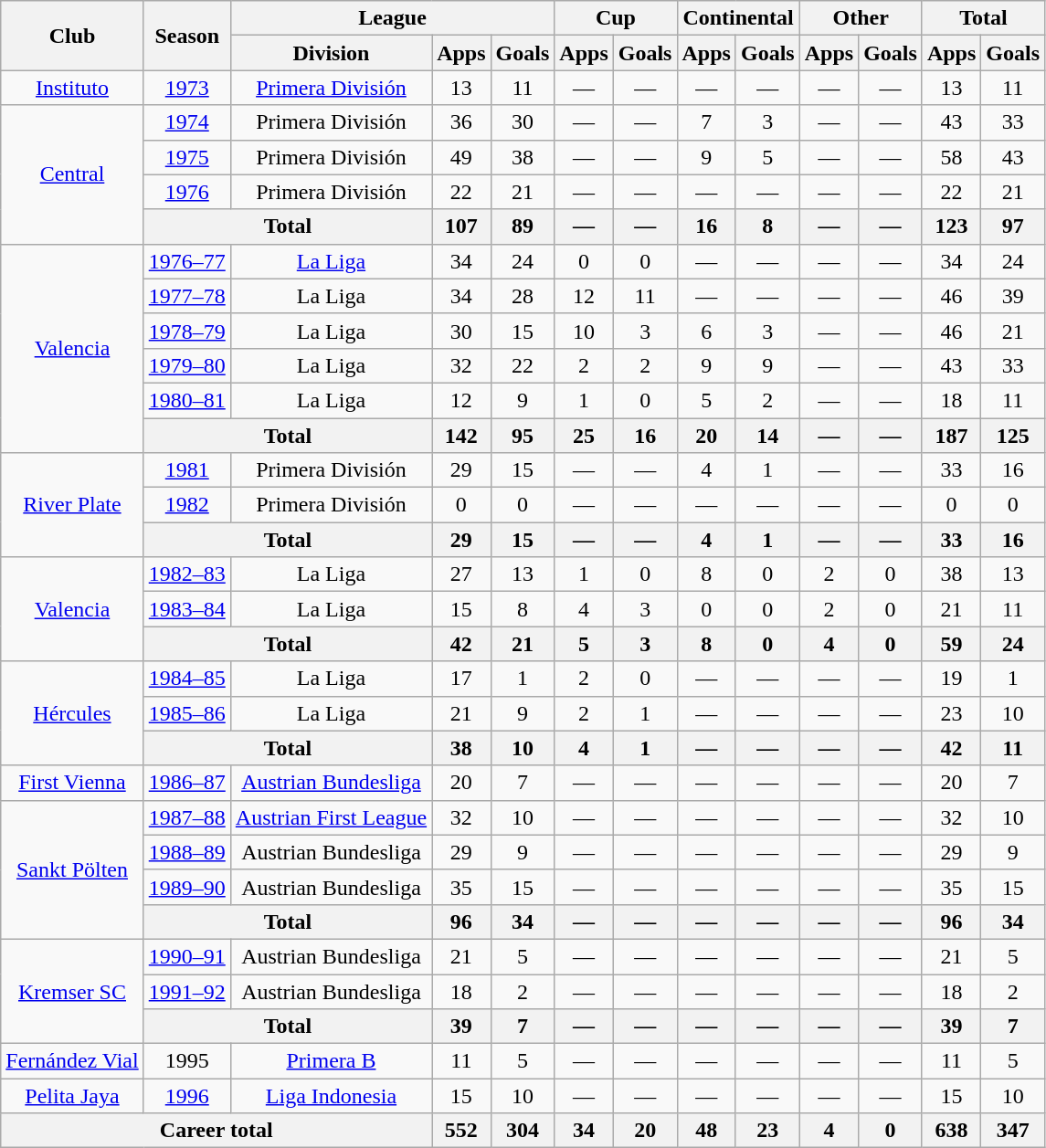<table class="wikitable" style="text-align:center">
<tr>
<th rowspan="2">Club</th>
<th rowspan="2">Season</th>
<th colspan="3">League</th>
<th colspan="2">Cup</th>
<th colspan="2">Continental</th>
<th colspan="2">Other</th>
<th colspan="2">Total</th>
</tr>
<tr>
<th>Division</th>
<th>Apps</th>
<th>Goals</th>
<th>Apps</th>
<th>Goals</th>
<th>Apps</th>
<th>Goals</th>
<th>Apps</th>
<th>Goals</th>
<th>Apps</th>
<th>Goals</th>
</tr>
<tr>
<td><a href='#'>Instituto</a></td>
<td><a href='#'>1973</a></td>
<td><a href='#'>Primera División</a></td>
<td>13</td>
<td>11</td>
<td>—</td>
<td>—</td>
<td>—</td>
<td>—</td>
<td>—</td>
<td>—</td>
<td>13</td>
<td>11</td>
</tr>
<tr>
<td rowspan="4"><a href='#'>Central</a></td>
<td><a href='#'>1974</a></td>
<td>Primera División</td>
<td>36</td>
<td>30</td>
<td>—</td>
<td>—</td>
<td>7</td>
<td>3</td>
<td>—</td>
<td>—</td>
<td>43</td>
<td>33</td>
</tr>
<tr>
<td><a href='#'>1975</a></td>
<td>Primera División</td>
<td>49</td>
<td>38</td>
<td>—</td>
<td>—</td>
<td>9</td>
<td>5</td>
<td>—</td>
<td>—</td>
<td>58</td>
<td>43</td>
</tr>
<tr>
<td><a href='#'>1976</a></td>
<td>Primera División</td>
<td>22</td>
<td>21</td>
<td>—</td>
<td>—</td>
<td>—</td>
<td>—</td>
<td>—</td>
<td>—</td>
<td>22</td>
<td>21</td>
</tr>
<tr>
<th colspan="2">Total</th>
<th>107</th>
<th>89</th>
<th>—</th>
<th>—</th>
<th>16</th>
<th>8</th>
<th>—</th>
<th>—</th>
<th>123</th>
<th>97</th>
</tr>
<tr>
<td rowspan="6"><a href='#'>Valencia</a></td>
<td><a href='#'>1976–77</a></td>
<td><a href='#'>La Liga</a></td>
<td>34</td>
<td>24</td>
<td>0</td>
<td>0</td>
<td>—</td>
<td>—</td>
<td>—</td>
<td>—</td>
<td>34</td>
<td>24</td>
</tr>
<tr>
<td><a href='#'>1977–78</a></td>
<td>La Liga</td>
<td>34</td>
<td>28</td>
<td>12</td>
<td>11</td>
<td>—</td>
<td>—</td>
<td>—</td>
<td>—</td>
<td>46</td>
<td>39</td>
</tr>
<tr>
<td><a href='#'>1978–79</a></td>
<td>La Liga</td>
<td>30</td>
<td>15</td>
<td>10</td>
<td>3</td>
<td>6</td>
<td>3</td>
<td>—</td>
<td>—</td>
<td>46</td>
<td>21</td>
</tr>
<tr>
<td><a href='#'>1979–80</a></td>
<td>La Liga</td>
<td>32</td>
<td>22</td>
<td>2</td>
<td>2</td>
<td>9</td>
<td>9</td>
<td>—</td>
<td>—</td>
<td>43</td>
<td>33</td>
</tr>
<tr>
<td><a href='#'>1980–81</a></td>
<td>La Liga</td>
<td>12</td>
<td>9</td>
<td>1</td>
<td>0</td>
<td>5</td>
<td>2</td>
<td>—</td>
<td>—</td>
<td>18</td>
<td>11</td>
</tr>
<tr>
<th colspan="2">Total</th>
<th>142</th>
<th>95</th>
<th>25</th>
<th>16</th>
<th>20</th>
<th>14</th>
<th>—</th>
<th>—</th>
<th>187</th>
<th>125</th>
</tr>
<tr>
<td rowspan="3"><a href='#'>River Plate</a></td>
<td><a href='#'>1981</a></td>
<td>Primera División</td>
<td>29</td>
<td>15</td>
<td>—</td>
<td>—</td>
<td>4</td>
<td>1</td>
<td>—</td>
<td>—</td>
<td>33</td>
<td>16</td>
</tr>
<tr>
<td><a href='#'>1982</a></td>
<td>Primera División</td>
<td>0</td>
<td>0</td>
<td>—</td>
<td>—</td>
<td>—</td>
<td>—</td>
<td>—</td>
<td>—</td>
<td>0</td>
<td>0</td>
</tr>
<tr>
<th colspan="2">Total</th>
<th>29</th>
<th>15</th>
<th>—</th>
<th>—</th>
<th>4</th>
<th>1</th>
<th>—</th>
<th>—</th>
<th>33</th>
<th>16</th>
</tr>
<tr>
<td rowspan="3"><a href='#'>Valencia</a></td>
<td><a href='#'>1982–83</a></td>
<td>La Liga</td>
<td>27</td>
<td>13</td>
<td>1</td>
<td>0</td>
<td>8</td>
<td>0</td>
<td>2</td>
<td>0</td>
<td>38</td>
<td>13</td>
</tr>
<tr>
<td><a href='#'>1983–84</a></td>
<td>La Liga</td>
<td>15</td>
<td>8</td>
<td>4</td>
<td>3</td>
<td>0</td>
<td>0</td>
<td>2</td>
<td>0</td>
<td>21</td>
<td>11</td>
</tr>
<tr>
<th colspan="2">Total</th>
<th>42</th>
<th>21</th>
<th>5</th>
<th>3</th>
<th>8</th>
<th>0</th>
<th>4</th>
<th>0</th>
<th>59</th>
<th>24</th>
</tr>
<tr>
<td rowspan="3"><a href='#'>Hércules</a></td>
<td><a href='#'>1984–85</a></td>
<td>La Liga</td>
<td>17</td>
<td>1</td>
<td>2</td>
<td>0</td>
<td>—</td>
<td>—</td>
<td>—</td>
<td>—</td>
<td>19</td>
<td>1</td>
</tr>
<tr>
<td><a href='#'>1985–86</a></td>
<td>La Liga</td>
<td>21</td>
<td>9</td>
<td>2</td>
<td>1</td>
<td>—</td>
<td>—</td>
<td>—</td>
<td>—</td>
<td>23</td>
<td>10</td>
</tr>
<tr>
<th colspan="2">Total</th>
<th>38</th>
<th>10</th>
<th>4</th>
<th>1</th>
<th>—</th>
<th>—</th>
<th>—</th>
<th>—</th>
<th>42</th>
<th>11</th>
</tr>
<tr>
<td><a href='#'>First Vienna</a></td>
<td><a href='#'>1986–87</a></td>
<td><a href='#'>Austrian Bundesliga</a></td>
<td>20</td>
<td>7</td>
<td>—</td>
<td>—</td>
<td>—</td>
<td>—</td>
<td>—</td>
<td>—</td>
<td>20</td>
<td>7</td>
</tr>
<tr>
<td rowspan="4"><a href='#'>Sankt Pölten</a></td>
<td><a href='#'>1987–88</a></td>
<td><a href='#'>Austrian First League</a></td>
<td>32</td>
<td>10</td>
<td>—</td>
<td>—</td>
<td>—</td>
<td>—</td>
<td>—</td>
<td>—</td>
<td>32</td>
<td>10</td>
</tr>
<tr>
<td><a href='#'>1988–89</a></td>
<td>Austrian Bundesliga</td>
<td>29</td>
<td>9</td>
<td>—</td>
<td>—</td>
<td>—</td>
<td>—</td>
<td>—</td>
<td>—</td>
<td>29</td>
<td>9</td>
</tr>
<tr>
<td><a href='#'>1989–90</a></td>
<td>Austrian Bundesliga</td>
<td>35</td>
<td>15</td>
<td>—</td>
<td>—</td>
<td>—</td>
<td>—</td>
<td>—</td>
<td>—</td>
<td>35</td>
<td>15</td>
</tr>
<tr>
<th colspan="2">Total</th>
<th>96</th>
<th>34</th>
<th>—</th>
<th>—</th>
<th>—</th>
<th>—</th>
<th>—</th>
<th>—</th>
<th>96</th>
<th>34</th>
</tr>
<tr>
<td rowspan="3"><a href='#'>Kremser SC</a></td>
<td><a href='#'>1990–91</a></td>
<td>Austrian Bundesliga</td>
<td>21</td>
<td>5</td>
<td>—</td>
<td>—</td>
<td>—</td>
<td>—</td>
<td>—</td>
<td>—</td>
<td>21</td>
<td>5</td>
</tr>
<tr>
<td><a href='#'>1991–92</a></td>
<td>Austrian Bundesliga</td>
<td>18</td>
<td>2</td>
<td>—</td>
<td>—</td>
<td>—</td>
<td>—</td>
<td>—</td>
<td>—</td>
<td>18</td>
<td>2</td>
</tr>
<tr>
<th colspan="2">Total</th>
<th>39</th>
<th>7</th>
<th>—</th>
<th>—</th>
<th>—</th>
<th>—</th>
<th>—</th>
<th>—</th>
<th>39</th>
<th>7</th>
</tr>
<tr>
<td><a href='#'>Fernández Vial</a></td>
<td>1995</td>
<td><a href='#'>Primera B</a></td>
<td>11</td>
<td>5</td>
<td>—</td>
<td>—</td>
<td>—</td>
<td>—</td>
<td>—</td>
<td>—</td>
<td>11</td>
<td>5</td>
</tr>
<tr>
<td><a href='#'>Pelita Jaya</a></td>
<td><a href='#'>1996</a></td>
<td><a href='#'>Liga Indonesia</a></td>
<td>15</td>
<td>10</td>
<td>—</td>
<td>—</td>
<td>—</td>
<td>—</td>
<td>—</td>
<td>—</td>
<td>15</td>
<td>10</td>
</tr>
<tr>
<th colspan="3">Career total</th>
<th>552</th>
<th>304</th>
<th>34</th>
<th>20</th>
<th>48</th>
<th>23</th>
<th>4</th>
<th>0</th>
<th>638</th>
<th>347</th>
</tr>
</table>
